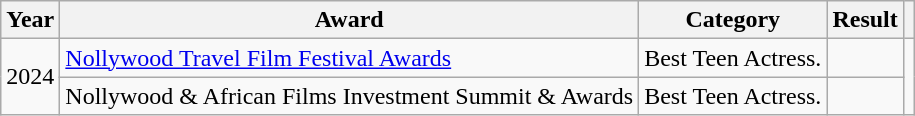<table class="wikitable sortable">
<tr>
<th>Year</th>
<th>Award</th>
<th>Category</th>
<th>Result</th>
<th class="unsortable"></th>
</tr>
<tr>
<td rowspan="2">2024</td>
<td><a href='#'>Nollywood Travel Film Festival Awards</a></td>
<td>Best Teen Actress.</td>
<td></td>
<td style="text-align:center;" rowspan="2"></td>
</tr>
<tr>
<td>Nollywood & African Films Investment Summit & Awards</td>
<td>Best Teen Actress.</td>
<td></td>
</tr>
</table>
